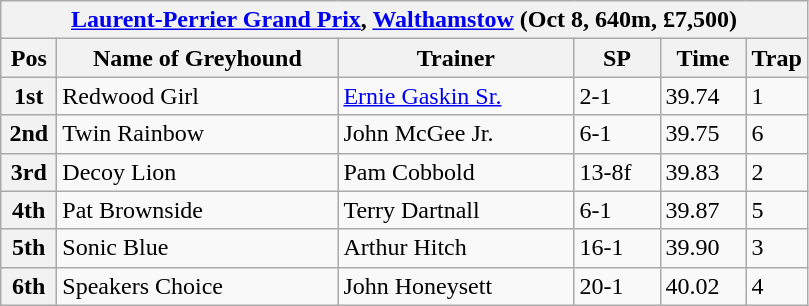<table class="wikitable">
<tr>
<th colspan="6"><a href='#'>Laurent-Perrier Grand Prix</a>, <a href='#'>Walthamstow</a> (Oct 8, 640m, £7,500)</th>
</tr>
<tr>
<th width=30>Pos</th>
<th width=180>Name of Greyhound</th>
<th width=150>Trainer</th>
<th width=50>SP</th>
<th width=50>Time</th>
<th width=30>Trap</th>
</tr>
<tr>
<th>1st</th>
<td>Redwood Girl</td>
<td><a href='#'>Ernie Gaskin Sr.</a></td>
<td>2-1</td>
<td>39.74</td>
<td>1</td>
</tr>
<tr>
<th>2nd</th>
<td>Twin Rainbow</td>
<td>John McGee Jr.</td>
<td>6-1</td>
<td>39.75</td>
<td>6</td>
</tr>
<tr>
<th>3rd</th>
<td>Decoy Lion</td>
<td>Pam Cobbold</td>
<td>13-8f</td>
<td>39.83</td>
<td>2</td>
</tr>
<tr>
<th>4th</th>
<td>Pat Brownside</td>
<td>Terry Dartnall</td>
<td>6-1</td>
<td>39.87</td>
<td>5</td>
</tr>
<tr>
<th>5th</th>
<td>Sonic Blue</td>
<td>Arthur Hitch</td>
<td>16-1</td>
<td>39.90</td>
<td>3</td>
</tr>
<tr>
<th>6th</th>
<td>Speakers Choice</td>
<td>John Honeysett</td>
<td>20-1</td>
<td>40.02</td>
<td>4</td>
</tr>
</table>
